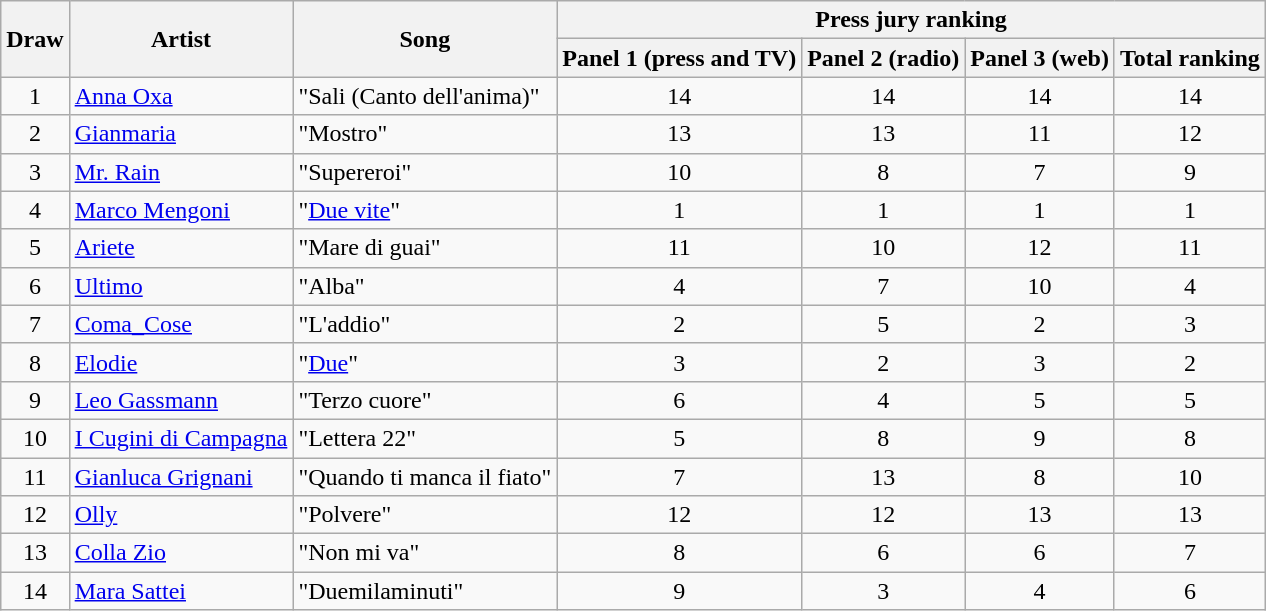<table class="wikitable sortable">
<tr>
<th rowspan="2">Draw</th>
<th rowspan="2">Artist</th>
<th rowspan="2">Song</th>
<th class="unsortable" colspan="4">Press jury ranking</th>
</tr>
<tr>
<th>Panel 1 (press and TV)</th>
<th>Panel 2 (radio)</th>
<th>Panel 3 (web)</th>
<th>Total ranking</th>
</tr>
<tr>
<td align="center">1</td>
<td><a href='#'>Anna Oxa</a></td>
<td>"Sali (Canto dell'anima)"</td>
<td align="center">14</td>
<td align="center">14</td>
<td align="center">14</td>
<td align="center">14</td>
</tr>
<tr>
<td align="center">2</td>
<td><a href='#'>Gianmaria</a></td>
<td>"Mostro"</td>
<td align="center">13</td>
<td align="center">13</td>
<td align="center">11</td>
<td align="center">12</td>
</tr>
<tr>
<td align="center">3</td>
<td><a href='#'>Mr. Rain</a></td>
<td>"Supereroi"</td>
<td align="center">10</td>
<td align="center">8</td>
<td align="center">7</td>
<td align="center">9</td>
</tr>
<tr>
<td align="center">4</td>
<td><a href='#'>Marco Mengoni</a></td>
<td>"<a href='#'>Due vite</a>"</td>
<td align="center">1</td>
<td align="center">1</td>
<td align="center">1</td>
<td align="center">1</td>
</tr>
<tr>
<td align="center">5</td>
<td><a href='#'>Ariete</a></td>
<td>"Mare di guai"</td>
<td align="center">11</td>
<td align="center">10</td>
<td align="center">12</td>
<td align="center">11</td>
</tr>
<tr>
<td align="center">6</td>
<td><a href='#'>Ultimo</a></td>
<td>"Alba"</td>
<td align="center">4</td>
<td align="center">7</td>
<td align="center">10</td>
<td align="center">4</td>
</tr>
<tr>
<td align="center">7</td>
<td><a href='#'>Coma_Cose</a></td>
<td>"L'addio"</td>
<td align="center">2</td>
<td align="center">5</td>
<td align="center">2</td>
<td align="center">3</td>
</tr>
<tr>
<td align="center">8</td>
<td><a href='#'>Elodie</a></td>
<td>"<a href='#'>Due</a>"</td>
<td align="center">3</td>
<td align="center">2</td>
<td align="center">3</td>
<td align="center">2</td>
</tr>
<tr>
<td align="center">9</td>
<td><a href='#'>Leo Gassmann</a></td>
<td>"Terzo cuore"</td>
<td align="center">6</td>
<td align="center">4</td>
<td align="center">5</td>
<td align="center">5</td>
</tr>
<tr>
<td align="center">10</td>
<td><a href='#'>I Cugini di Campagna</a></td>
<td>"Lettera 22"</td>
<td align="center">5</td>
<td align="center">8</td>
<td align="center">9</td>
<td align="center">8</td>
</tr>
<tr>
<td align="center">11</td>
<td><a href='#'>Gianluca Grignani</a></td>
<td>"Quando ti manca il fiato"</td>
<td align="center">7</td>
<td align="center">13</td>
<td align="center">8</td>
<td align="center">10</td>
</tr>
<tr>
<td align="center">12</td>
<td><a href='#'>Olly</a></td>
<td>"Polvere"</td>
<td align="center">12</td>
<td align="center">12</td>
<td align="center">13</td>
<td align="center">13</td>
</tr>
<tr>
<td align="center">13</td>
<td><a href='#'>Colla Zio</a></td>
<td>"Non mi va"</td>
<td align="center">8</td>
<td align="center">6</td>
<td align="center">6</td>
<td align="center">7</td>
</tr>
<tr>
<td align="center">14</td>
<td><a href='#'>Mara Sattei</a></td>
<td>"Duemilaminuti"</td>
<td align="center">9</td>
<td align="center">3</td>
<td align="center">4</td>
<td align="center">6</td>
</tr>
</table>
